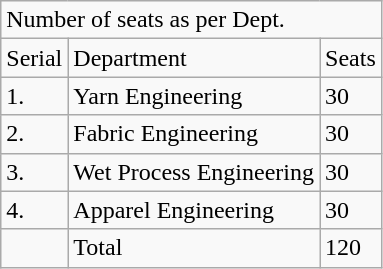<table class="wikitable">
<tr>
<td colspan="3">Number of seats as per Dept.</td>
</tr>
<tr>
<td>Serial</td>
<td>Department</td>
<td>Seats</td>
</tr>
<tr>
<td>1.</td>
<td>Yarn  Engineering</td>
<td>30</td>
</tr>
<tr>
<td>2.</td>
<td>Fabric  Engineering</td>
<td>30</td>
</tr>
<tr>
<td>3.</td>
<td>Wet  Process Engineering</td>
<td>30</td>
</tr>
<tr>
<td>4.</td>
<td>Apparel  Engineering</td>
<td>30</td>
</tr>
<tr>
<td></td>
<td>Total</td>
<td>120</td>
</tr>
</table>
